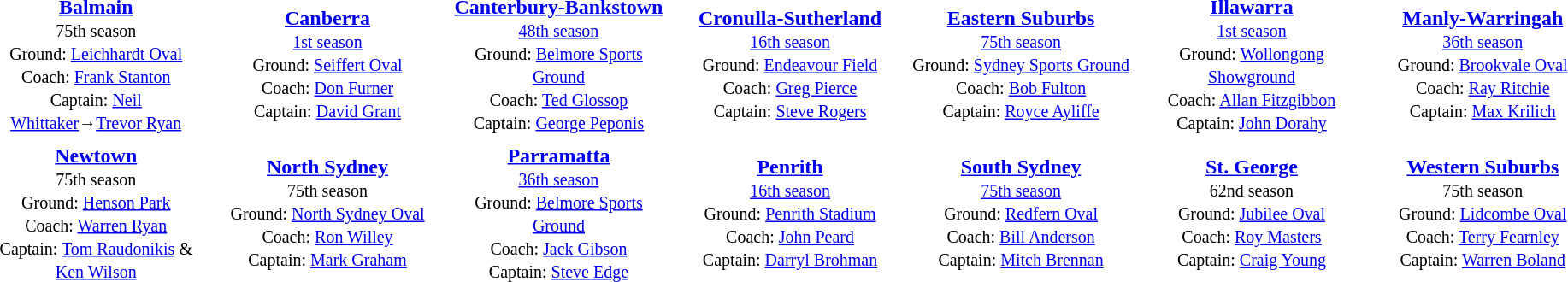<table align="center" class="toccolours" style="text-valign: center;" cellpadding=3 cellspacing=2>
<tr>
<th width=175></th>
<th width=175></th>
<th width=175></th>
<th width=175></th>
<th width=175></th>
<th width=175></th>
<th width=175></th>
</tr>
<tr>
<td align="center"><strong><a href='#'>Balmain</a></strong><br><small>75th season<br>Ground: <a href='#'>Leichhardt Oval</a><br>
Coach: <a href='#'>Frank Stanton</a><br>Captain: <a href='#'>Neil Whittaker</a>→<a href='#'>Trevor Ryan</a></small></td>
<td align="center"><strong><a href='#'>Canberra</a></strong><br><small><a href='#'>1st season</a><br>Ground: <a href='#'>Seiffert Oval</a><br>
Coach: <a href='#'>Don Furner</a><br>Captain: <a href='#'>David Grant</a></small></td>
<td align="center"><strong><a href='#'>Canterbury-Bankstown</a></strong><br><small><a href='#'>48th season</a><br>Ground: <a href='#'>Belmore Sports Ground</a><br>
Coach: <a href='#'>Ted Glossop</a><br>Captain: <a href='#'>George Peponis</a></small></td>
<td align="center"><strong><a href='#'>Cronulla-Sutherland</a></strong><br><small><a href='#'>16th season</a><br>Ground: <a href='#'>Endeavour Field</a><br>
Coach: <a href='#'>Greg Pierce</a><br>Captain: <a href='#'>Steve Rogers</a></small></td>
<td align="center"><strong><a href='#'>Eastern Suburbs</a></strong><br><small><a href='#'>75th season</a><br>Ground: <a href='#'>Sydney Sports Ground</a><br>
Coach: <a href='#'>Bob Fulton</a><br>Captain: <a href='#'>Royce Ayliffe</a></small></td>
<td align="center"><strong><a href='#'>Illawarra</a></strong><br><small><a href='#'>1st season</a><br>Ground: <a href='#'>Wollongong Showground</a><br>
Coach: <a href='#'>Allan Fitzgibbon</a><br>Captain: <a href='#'>John Dorahy</a></small></td>
<td align="center"><strong><a href='#'>Manly-Warringah</a></strong><br><small><a href='#'>36th season</a><br>Ground: <a href='#'>Brookvale Oval</a><br>
Coach: <a href='#'>Ray Ritchie</a><br>Captain: <a href='#'>Max Krilich</a></small></td>
</tr>
<tr>
<td align="center"><strong><a href='#'>Newtown</a></strong><br><small>75th season<br>Ground: <a href='#'>Henson Park</a><br>
Coach: <a href='#'>Warren Ryan</a><br>Captain: <a href='#'>Tom Raudonikis</a> & <a href='#'>Ken Wilson</a></small></td>
<td align="center"><strong><a href='#'>North Sydney</a></strong><br><small>75th season<br>Ground: <a href='#'>North Sydney Oval</a><br>
Coach: <a href='#'>Ron Willey</a><br>Captain: <a href='#'>Mark Graham</a></small></td>
<td align="center"><strong><a href='#'>Parramatta</a></strong><br><small><a href='#'>36th season</a><br>Ground: <a href='#'>Belmore Sports Ground</a><br>
Coach: <a href='#'>Jack Gibson</a><br>Captain: <a href='#'>Steve Edge</a></small></td>
<td align="center"><strong><a href='#'>Penrith</a></strong><br><small><a href='#'>16th season</a><br>Ground: <a href='#'>Penrith Stadium</a><br>
Coach: <a href='#'>John Peard</a><br>Captain: <a href='#'>Darryl Brohman</a></small></td>
<td align="center"><strong><a href='#'>South Sydney</a></strong><br><small><a href='#'>75th season</a><br>Ground: <a href='#'>Redfern Oval</a><br>
Coach: <a href='#'>Bill Anderson</a><br>Captain: <a href='#'>Mitch Brennan</a></small></td>
<td align="center"><strong><a href='#'>St. George</a></strong><br><small>62nd season<br>Ground: <a href='#'>Jubilee Oval</a><br>
Coach: <a href='#'>Roy Masters</a><br>Captain: <a href='#'>Craig Young</a></small></td>
<td align="center"><strong><a href='#'>Western Suburbs</a></strong><br><small>75th season<br>Ground: <a href='#'>Lidcombe Oval</a><br>
Coach: <a href='#'>Terry Fearnley</a><br>Captain: <a href='#'>Warren Boland</a></small></td>
</tr>
</table>
